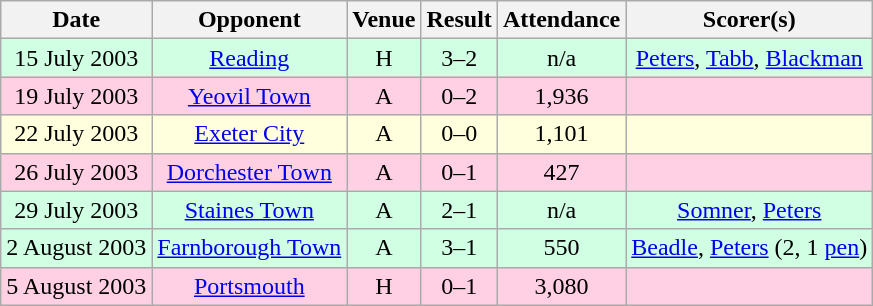<table class="wikitable sortable" style="text-align:center;">
<tr>
<th>Date</th>
<th>Opponent</th>
<th>Venue</th>
<th>Result</th>
<th>Attendance</th>
<th>Scorer(s)</th>
</tr>
<tr style="background:#d0ffe3;">
<td>15 July 2003</td>
<td><a href='#'>Reading</a></td>
<td>H</td>
<td>3–2</td>
<td>n/a</td>
<td><a href='#'>Peters</a>, <a href='#'>Tabb</a>, <a href='#'>Blackman</a></td>
</tr>
<tr style="background:#ffd0e3;">
<td>19 July 2003</td>
<td><a href='#'>Yeovil Town</a></td>
<td>A</td>
<td>0–2</td>
<td>1,936</td>
<td></td>
</tr>
<tr style="background:#ffd;">
<td>22 July 2003</td>
<td><a href='#'>Exeter City</a></td>
<td>A</td>
<td>0–0</td>
<td>1,101</td>
<td></td>
</tr>
<tr style="background:#ffd0e3;">
<td>26 July 2003</td>
<td><a href='#'>Dorchester Town</a></td>
<td>A</td>
<td>0–1</td>
<td>427</td>
<td></td>
</tr>
<tr style="background:#d0ffe3;">
<td>29 July 2003</td>
<td><a href='#'>Staines Town</a></td>
<td>A</td>
<td>2–1</td>
<td>n/a</td>
<td><a href='#'>Somner</a>, <a href='#'>Peters</a></td>
</tr>
<tr style="background:#d0ffe3;">
<td>2 August 2003</td>
<td><a href='#'>Farnborough Town</a></td>
<td>A</td>
<td>3–1</td>
<td>550</td>
<td><a href='#'>Beadle</a>, <a href='#'>Peters</a> (2, 1 <a href='#'>pen</a>)</td>
</tr>
<tr style="background:#ffd0e3;">
<td>5 August 2003</td>
<td><a href='#'>Portsmouth</a></td>
<td>H</td>
<td>0–1</td>
<td>3,080</td>
<td></td>
</tr>
</table>
